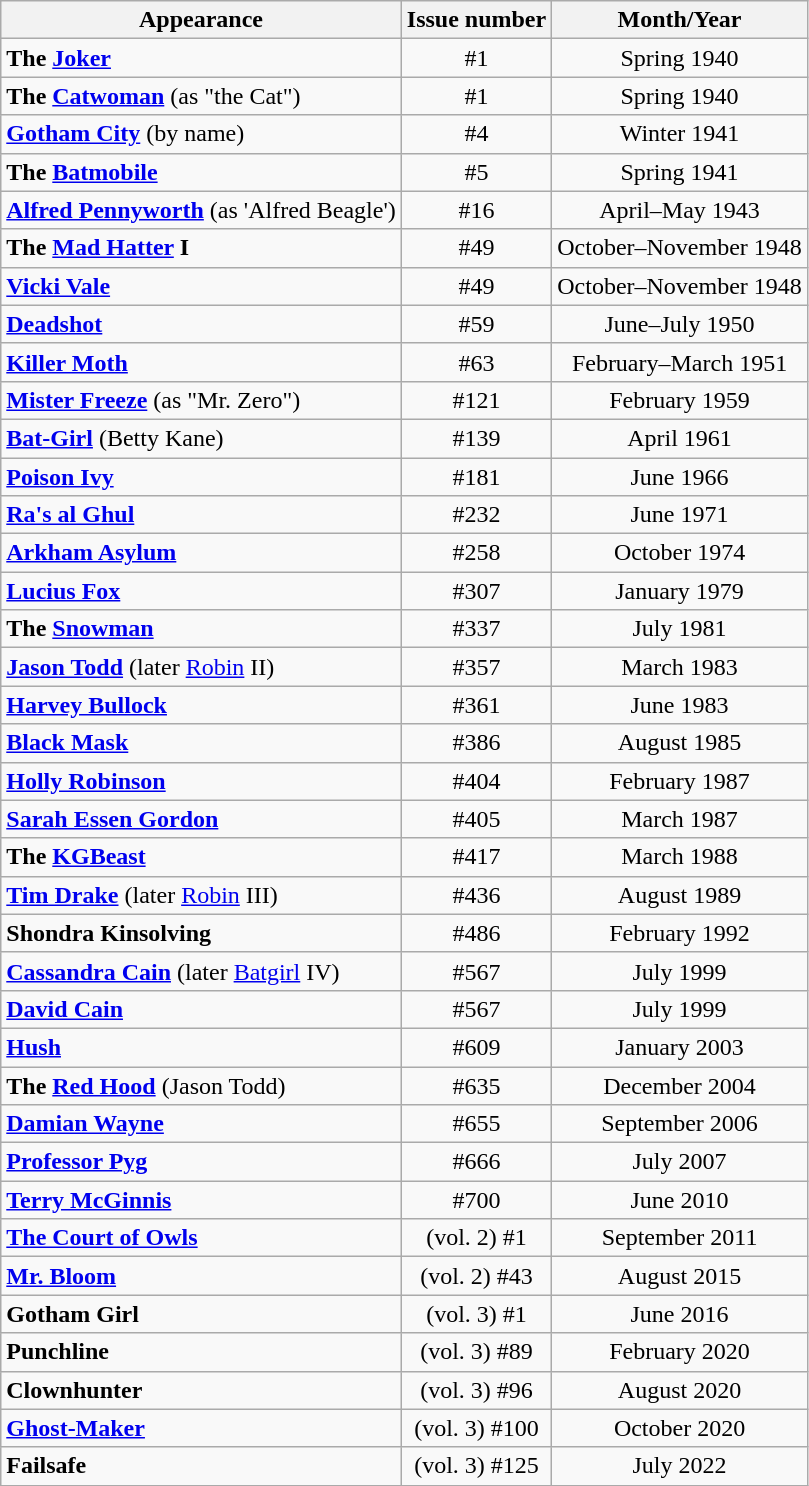<table class="wikitable">
<tr ">
<th>Appearance</th>
<th>Issue number</th>
<th>Month/Year</th>
</tr>
<tr>
<td><strong>The <a href='#'>Joker</a></strong></td>
<td align="center">#1</td>
<td align="center">Spring 1940</td>
</tr>
<tr>
<td><strong>The <a href='#'>Catwoman</a></strong> (as "the Cat")</td>
<td align="center">#1</td>
<td align="center">Spring 1940</td>
</tr>
<tr>
<td><strong><a href='#'>Gotham City</a></strong> (by name)</td>
<td align="center">#4</td>
<td align="center">Winter 1941</td>
</tr>
<tr>
<td><strong>The <a href='#'>Batmobile</a></strong></td>
<td align="center">#5</td>
<td align="center">Spring 1941</td>
</tr>
<tr>
<td><strong><a href='#'>Alfred Pennyworth</a></strong> (as 'Alfred Beagle')</td>
<td align="center">#16</td>
<td align="center">April–May 1943</td>
</tr>
<tr>
<td><strong>The <a href='#'>Mad Hatter</a> I</strong></td>
<td align="center">#49</td>
<td align="center">October–November 1948</td>
</tr>
<tr>
<td><strong><a href='#'>Vicki Vale</a></strong></td>
<td align="center">#49</td>
<td align="center">October–November 1948</td>
</tr>
<tr>
<td><strong><a href='#'>Deadshot</a></strong></td>
<td align="center">#59</td>
<td align="center">June–July 1950</td>
</tr>
<tr>
<td><strong><a href='#'>Killer Moth</a></strong></td>
<td align="center">#63</td>
<td align="center">February–March 1951</td>
</tr>
<tr>
<td><strong><a href='#'>Mister Freeze</a></strong> (as "Mr. Zero")</td>
<td align="center">#121</td>
<td align="center">February 1959</td>
</tr>
<tr>
<td><strong><a href='#'>Bat-Girl</a></strong> (Betty Kane)</td>
<td align="center">#139</td>
<td align="center">April 1961</td>
</tr>
<tr>
<td><strong><a href='#'>Poison Ivy</a></strong></td>
<td align="center">#181</td>
<td align="center">June 1966</td>
</tr>
<tr>
<td><strong><a href='#'>Ra's al Ghul</a></strong></td>
<td align="center">#232</td>
<td align="center">June 1971</td>
</tr>
<tr>
<td><strong><a href='#'>Arkham Asylum</a></strong></td>
<td align="center">#258</td>
<td align="center">October 1974</td>
</tr>
<tr>
<td><strong><a href='#'>Lucius Fox</a></strong></td>
<td align="center">#307</td>
<td align="center">January 1979</td>
</tr>
<tr>
<td><strong>The <a href='#'>Snowman</a></strong></td>
<td align="center">#337</td>
<td align="center">July 1981</td>
</tr>
<tr>
<td><strong><a href='#'>Jason Todd</a></strong> (later <a href='#'>Robin</a> II)</td>
<td align="center">#357</td>
<td align="center">March 1983</td>
</tr>
<tr>
<td><strong><a href='#'>Harvey Bullock</a></strong></td>
<td align="center">#361</td>
<td align="center">June 1983</td>
</tr>
<tr>
<td><strong><a href='#'>Black Mask</a></strong></td>
<td align="center">#386</td>
<td align="center">August 1985</td>
</tr>
<tr>
<td><strong><a href='#'>Holly Robinson</a></strong></td>
<td align="center">#404</td>
<td align="center">February 1987</td>
</tr>
<tr>
<td><strong><a href='#'>Sarah Essen Gordon</a></strong></td>
<td align="center">#405</td>
<td align="center">March 1987</td>
</tr>
<tr>
<td><strong>The <a href='#'>KGBeast</a></strong></td>
<td align="center">#417</td>
<td align="center">March 1988</td>
</tr>
<tr>
<td><strong><a href='#'>Tim Drake</a></strong> (later <a href='#'>Robin</a> III)</td>
<td align="center">#436</td>
<td align="center">August 1989</td>
</tr>
<tr>
<td><strong>Shondra Kinsolving</strong></td>
<td align="center">#486</td>
<td align="center">February 1992</td>
</tr>
<tr>
<td><strong><a href='#'>Cassandra Cain</a></strong> (later <a href='#'>Batgirl</a> IV)</td>
<td align="center">#567</td>
<td align="center">July 1999</td>
</tr>
<tr>
<td><strong><a href='#'>David Cain</a></strong></td>
<td align="center">#567</td>
<td align="center">July 1999</td>
</tr>
<tr>
<td><strong><a href='#'>Hush</a></strong></td>
<td align="center">#609</td>
<td align="center">January 2003</td>
</tr>
<tr>
<td><strong>The <a href='#'>Red Hood</a></strong> (Jason Todd)</td>
<td align="center">#635</td>
<td align="center">December 2004</td>
</tr>
<tr>
<td><strong><a href='#'>Damian Wayne</a></strong></td>
<td align="center">#655</td>
<td align="center">September 2006</td>
</tr>
<tr>
<td><strong><a href='#'>Professor Pyg</a></strong></td>
<td align="center">#666</td>
<td align="center">July 2007</td>
</tr>
<tr>
<td><strong><a href='#'>Terry McGinnis</a></strong></td>
<td align="center">#700</td>
<td align="center">June 2010</td>
</tr>
<tr>
<td><strong><a href='#'>The Court of Owls</a></strong></td>
<td align="center">(vol. 2) #1</td>
<td align="center">September 2011</td>
</tr>
<tr>
<td><strong><a href='#'>Mr. Bloom</a></strong></td>
<td align="center">(vol. 2) #43</td>
<td align="center">August 2015</td>
</tr>
<tr>
<td><strong>Gotham Girl</strong></td>
<td align="center">(vol. 3) #1</td>
<td align="center">June 2016</td>
</tr>
<tr>
<td><strong>Punchline</strong></td>
<td align="center">(vol. 3) #89</td>
<td align="center">February 2020</td>
</tr>
<tr>
<td><strong>Clownhunter</strong></td>
<td align="center">(vol. 3) #96</td>
<td align="center">August 2020</td>
</tr>
<tr>
<td><strong><a href='#'>Ghost-Maker</a></strong></td>
<td align="center">(vol. 3) #100</td>
<td align="center">October 2020</td>
</tr>
<tr>
<td><strong>Failsafe</strong></td>
<td align="center">(vol. 3) #125</td>
<td align="center">July 2022</td>
</tr>
</table>
